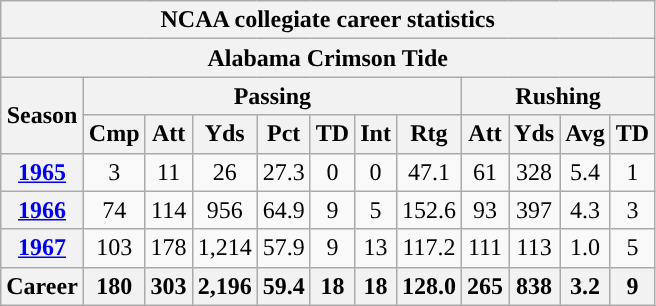<table class=wikitable style="text-align:center;">
<tr>
<th colspan="14">NCAA collegiate career statistics</th>
</tr>
<tr>
<th colspan="14">Alabama Crimson Tide</th>
</tr>
<tr>
<th rowspan="2">Season</th>
<th colspan="7">Passing</th>
<th colspan="4">Rushing</th>
</tr>
<tr>
<th>Cmp</th>
<th>Att</th>
<th>Yds</th>
<th>Pct</th>
<th>TD</th>
<th>Int</th>
<th>Rtg</th>
<th>Att</th>
<th>Yds</th>
<th>Avg</th>
<th>TD</th>
</tr>
<tr>
<th><a href='#'>1965</a></th>
<td>3</td>
<td>11</td>
<td>26</td>
<td>27.3</td>
<td>0</td>
<td>0</td>
<td>47.1</td>
<td>61</td>
<td>328</td>
<td>5.4</td>
<td>1</td>
</tr>
<tr>
<th><a href='#'>1966</a></th>
<td>74</td>
<td>114</td>
<td>956</td>
<td>64.9</td>
<td>9</td>
<td>5</td>
<td>152.6</td>
<td>93</td>
<td>397</td>
<td>4.3</td>
<td>3</td>
</tr>
<tr>
<th><a href='#'>1967</a></th>
<td>103</td>
<td>178</td>
<td>1,214</td>
<td>57.9</td>
<td>9</td>
<td>13</td>
<td>117.2</td>
<td>111</td>
<td>113</td>
<td>1.0</td>
<td>5</td>
</tr>
<tr>
<th>Career</th>
<th>180</th>
<th>303</th>
<th>2,196</th>
<th>59.4</th>
<th>18</th>
<th>18</th>
<th>128.0</th>
<th>265</th>
<th>838</th>
<th>3.2</th>
<th>9</th>
</tr>
</table>
